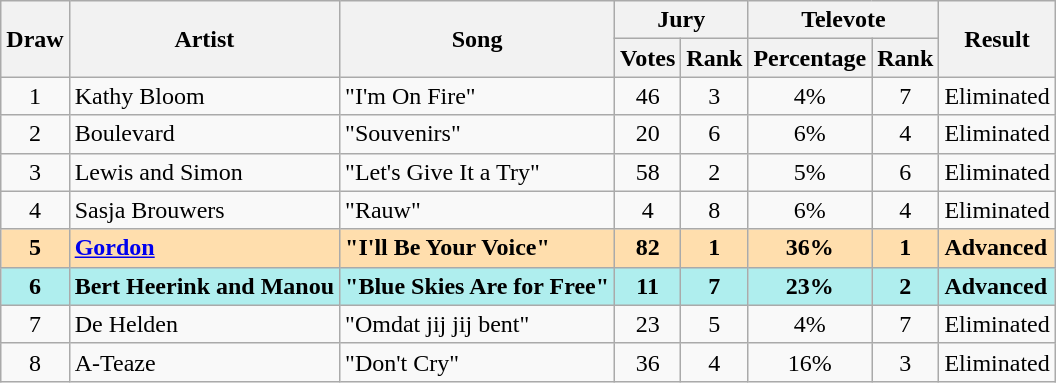<table class="sortable wikitable" style="margin: 1em auto 1em auto; text-align:center">
<tr>
<th rowspan="2">Draw</th>
<th rowspan="2">Artist</th>
<th rowspan="2">Song</th>
<th colspan="2">Jury</th>
<th colspan="2">Televote</th>
<th rowspan="2">Result</th>
</tr>
<tr>
<th>Votes</th>
<th>Rank</th>
<th>Percentage</th>
<th>Rank</th>
</tr>
<tr>
<td>1</td>
<td align="left">Kathy Bloom</td>
<td align="left">"I'm On Fire"</td>
<td>46</td>
<td>3</td>
<td>4%</td>
<td>7</td>
<td align="left">Eliminated</td>
</tr>
<tr>
<td>2</td>
<td align="left">Boulevard</td>
<td align="left">"Souvenirs"</td>
<td>20</td>
<td>6</td>
<td>6%</td>
<td>4</td>
<td align="left">Eliminated</td>
</tr>
<tr>
<td>3</td>
<td align="left">Lewis and Simon</td>
<td align="left">"Let's Give It a Try"</td>
<td>58</td>
<td>2</td>
<td>5%</td>
<td>6</td>
<td align="left">Eliminated</td>
</tr>
<tr>
<td>4</td>
<td align="left">Sasja Brouwers</td>
<td align="left">"Rauw"</td>
<td>4</td>
<td>8</td>
<td>6%</td>
<td>4</td>
<td align="left">Eliminated</td>
</tr>
<tr style="font-weight:bold; background:navajowhite;">
<td>5</td>
<td align="left"><a href='#'>Gordon</a></td>
<td align="left">"I'll Be Your Voice"</td>
<td>82</td>
<td>1</td>
<td>36%</td>
<td>1</td>
<td align="left">Advanced</td>
</tr>
<tr style="font-weight:bold; background:paleturquoise;">
<td>6</td>
<td align="left">Bert Heerink and Manou</td>
<td align="left">"Blue Skies Are for Free"</td>
<td>11</td>
<td>7</td>
<td>23%</td>
<td>2</td>
<td align="left">Advanced</td>
</tr>
<tr>
<td>7</td>
<td align="left">De Helden</td>
<td align="left">"Omdat jij jij bent"</td>
<td>23</td>
<td>5</td>
<td>4%</td>
<td>7</td>
<td align="left">Eliminated</td>
</tr>
<tr>
<td>8</td>
<td align="left">A-Teaze</td>
<td align="left">"Don't Cry"</td>
<td>36</td>
<td>4</td>
<td>16%</td>
<td>3</td>
<td align="left">Eliminated</td>
</tr>
</table>
